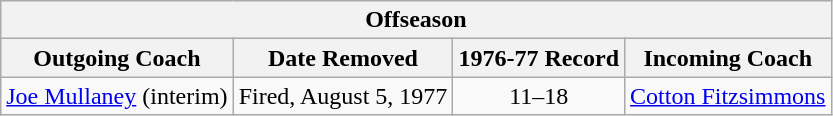<table class="wikitable" border="1" style="text-align: center">
<tr>
<th colspan="4">Offseason</th>
</tr>
<tr>
<th>Outgoing Coach</th>
<th>Date Removed</th>
<th>1976-77 Record</th>
<th>Incoming Coach</th>
</tr>
<tr>
<td><a href='#'>Joe Mullaney</a> (interim)</td>
<td>Fired, August 5, 1977</td>
<td>11–18</td>
<td><a href='#'>Cotton Fitzsimmons</a></td>
</tr>
</table>
